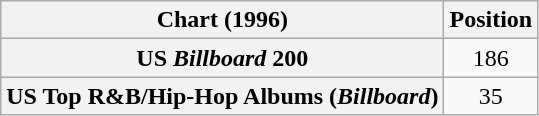<table class="wikitable sortable plainrowheaders" style="text-align:center">
<tr>
<th scope="col">Chart (1996)</th>
<th scope="col">Position</th>
</tr>
<tr>
<th scope="row">US <em>Billboard</em> 200</th>
<td>186</td>
</tr>
<tr>
<th scope="row">US Top R&B/Hip-Hop Albums (<em>Billboard</em>)</th>
<td>35</td>
</tr>
</table>
